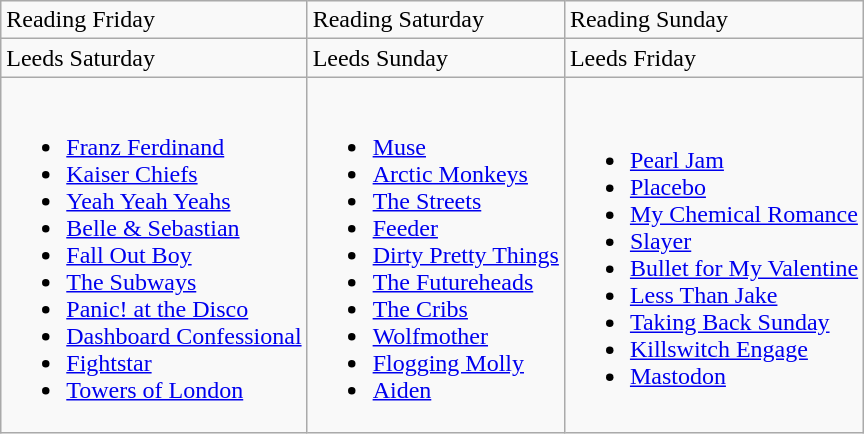<table class="wikitable">
<tr>
<td>Reading Friday</td>
<td>Reading Saturday</td>
<td>Reading Sunday</td>
</tr>
<tr>
<td>Leeds Saturday</td>
<td>Leeds Sunday</td>
<td>Leeds Friday</td>
</tr>
<tr>
<td><br><ul><li><a href='#'>Franz Ferdinand</a></li><li><a href='#'>Kaiser Chiefs</a></li><li><a href='#'>Yeah Yeah Yeahs</a></li><li><a href='#'>Belle & Sebastian</a></li><li><a href='#'>Fall Out Boy</a></li><li><a href='#'>The Subways</a></li><li><a href='#'>Panic! at the Disco</a></li><li><a href='#'>Dashboard Confessional</a></li><li><a href='#'>Fightstar</a></li><li><a href='#'>Towers of London</a></li></ul></td>
<td><br><ul><li><a href='#'>Muse</a></li><li><a href='#'>Arctic Monkeys</a></li><li><a href='#'>The Streets</a></li><li><a href='#'>Feeder</a></li><li><a href='#'>Dirty Pretty Things</a></li><li><a href='#'>The Futureheads</a></li><li><a href='#'>The Cribs</a></li><li><a href='#'>Wolfmother</a></li><li><a href='#'>Flogging Molly</a></li><li><a href='#'>Aiden</a></li></ul></td>
<td><br><ul><li><a href='#'>Pearl Jam</a></li><li><a href='#'>Placebo</a></li><li><a href='#'>My Chemical Romance</a></li><li><a href='#'>Slayer</a></li><li><a href='#'>Bullet for My Valentine</a></li><li><a href='#'>Less Than Jake</a></li><li><a href='#'>Taking Back Sunday</a></li><li><a href='#'>Killswitch Engage</a></li><li><a href='#'>Mastodon</a></li></ul></td>
</tr>
</table>
